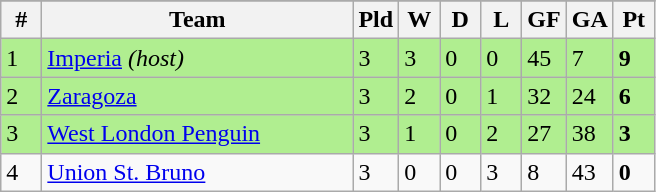<table class=wikitable>
<tr align=center>
</tr>
<tr>
<th width=20>#</th>
<th width=200>Team</th>
<th width=20>Pld</th>
<th width=20>W</th>
<th width=20>D</th>
<th width=20>L</th>
<th width=20>GF</th>
<th width=20>GA</th>
<th width=20>Pt</th>
</tr>
<tr bgcolor=B0EE90>
<td>1</td>
<td align="left"> <a href='#'>Imperia</a> <em>(host)</em></td>
<td>3</td>
<td>3</td>
<td>0</td>
<td>0</td>
<td>45</td>
<td>7</td>
<td><strong>9</strong></td>
</tr>
<tr bgcolor=B0EE90>
<td>2</td>
<td align="left"> <a href='#'>Zaragoza</a></td>
<td>3</td>
<td>2</td>
<td>0</td>
<td>1</td>
<td>32</td>
<td>24</td>
<td><strong>6</strong></td>
</tr>
<tr bgcolor=B0EE90>
<td>3</td>
<td align="left"> <a href='#'>West London Penguin</a></td>
<td>3</td>
<td>1</td>
<td>0</td>
<td>2</td>
<td>27</td>
<td>38</td>
<td><strong>3</strong></td>
</tr>
<tr bgcolor=>
<td>4</td>
<td align="left"> <a href='#'>Union St. Bruno</a></td>
<td>3</td>
<td>0</td>
<td>0</td>
<td>3</td>
<td>8</td>
<td>43</td>
<td><strong>0</strong></td>
</tr>
</table>
